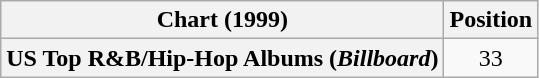<table class="wikitable sortable plainrowheaders" style="text-align:center">
<tr>
<th scope="col">Chart (1999)</th>
<th scope="col">Position</th>
</tr>
<tr>
<th scope="row">US Top R&B/Hip-Hop Albums (<em>Billboard</em>)</th>
<td style="text-align:center;">33</td>
</tr>
</table>
